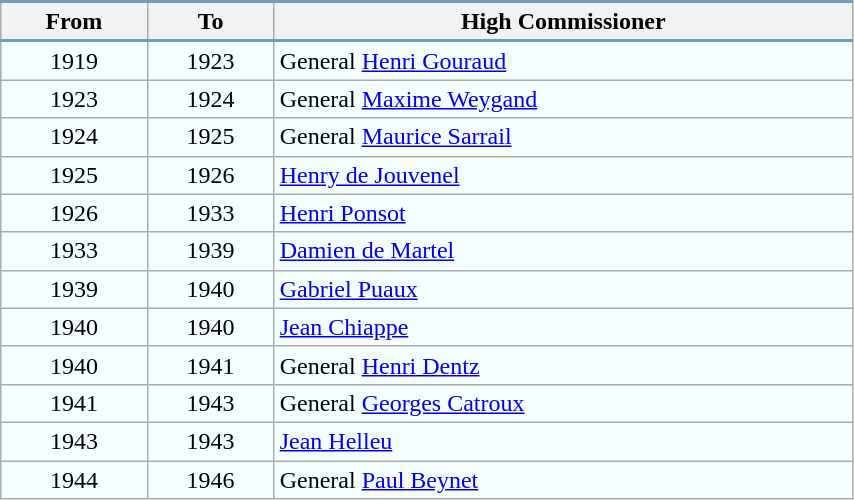<table class="wikitable" width="45%" style="border: 1px solid #6F9EBB; background-color:#F5FFFF;">
<tr style="border-bottom:2px solid #6F9EBB; border-top:2px solid #6F9EBB;">
<th>From</th>
<th>To</th>
<th>High Commissioner</th>
</tr>
<tr>
<td align="center">1919</td>
<td align="center">1923</td>
<td>General <a href='#'>Henri Gouraud</a></td>
</tr>
<tr>
<td align="center">1923</td>
<td align="center">1924</td>
<td>General <a href='#'>Maxime Weygand</a></td>
</tr>
<tr>
<td align="center">1924</td>
<td align="center">1925</td>
<td>General <a href='#'>Maurice Sarrail</a></td>
</tr>
<tr>
<td align="center">1925</td>
<td align="center">1926</td>
<td><a href='#'>Henry de Jouvenel</a></td>
</tr>
<tr>
<td align="center">1926</td>
<td align="center">1933</td>
<td><a href='#'>Henri Ponsot</a></td>
</tr>
<tr>
<td align="center">1933</td>
<td align="center">1939</td>
<td><a href='#'>Damien de Martel</a></td>
</tr>
<tr>
<td align="center">1939</td>
<td align="center">1940</td>
<td><a href='#'>Gabriel Puaux</a></td>
</tr>
<tr>
<td align="center">1940</td>
<td align="center">1940</td>
<td><a href='#'>Jean Chiappe</a></td>
</tr>
<tr>
<td align="center">1940</td>
<td align="center">1941</td>
<td>General <a href='#'>Henri Dentz</a></td>
</tr>
<tr>
<td align="center">1941</td>
<td align="center">1943</td>
<td>General <a href='#'>Georges Catroux</a></td>
</tr>
<tr>
<td align="center">1943</td>
<td align="center">1943</td>
<td><a href='#'>Jean Helleu</a></td>
</tr>
<tr>
<td align="center">1944</td>
<td align="center">1946</td>
<td>General <a href='#'>Paul Beynet</a></td>
</tr>
</table>
